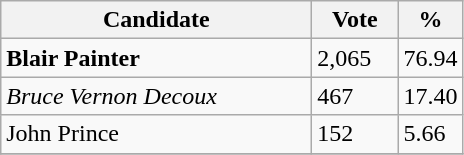<table class="wikitable">
<tr>
<th bgcolor="#DDDDFF" width="200px">Candidate</th>
<th bgcolor="#DDDDFF" width="50px">Vote</th>
<th bgcolor="#DDDDFF" width="30px">%</th>
</tr>
<tr>
<td><strong>Blair Painter</strong></td>
<td>2,065</td>
<td>76.94</td>
</tr>
<tr>
<td><em>Bruce Vernon Decoux</em></td>
<td>467</td>
<td>17.40</td>
</tr>
<tr>
<td>John Prince</td>
<td>152</td>
<td>5.66</td>
</tr>
<tr>
</tr>
</table>
